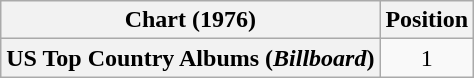<table class="wikitable plainrowheaders" style="text-align:center">
<tr>
<th scope="col">Chart (1976)</th>
<th scope="col">Position</th>
</tr>
<tr>
<th scope="row">US Top Country Albums (<em>Billboard</em>)</th>
<td>1</td>
</tr>
</table>
